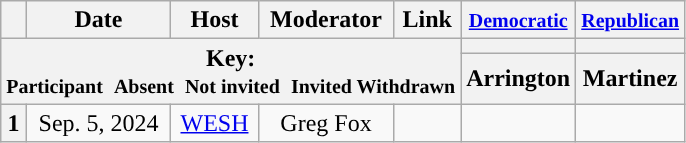<table class="wikitable" style="text-align:center;">
<tr>
<th scope="col"></th>
<th scope="col">Date</th>
<th scope="col">Host</th>
<th scope="col">Moderator</th>
<th scope="col">Link</th>
<th scope="col"><small><a href='#'>Democratic</a></small></th>
<th scope="col"><small><a href='#'>Republican</a></small></th>
</tr>
<tr>
<th colspan="5" rowspan="2">Key:<br> <small>Participant </small>  <small>Absent </small>  <small>Not invited </small>  <small>Invited  Withdrawn</small></th>
<th scope="col" style="background:"></th>
<th scope="col" style="background:"></th>
</tr>
<tr>
<th scope="col">Arrington</th>
<th scope="col">Martinez</th>
</tr>
<tr>
<th>1</th>
<td style="white-space:nowrap;">Sep. 5, 2024</td>
<td style="white-space:nowrap;"><a href='#'>WESH</a></td>
<td style="white-space:nowrap;">Greg Fox</td>
<td style="white-space:nowrap;"></td>
<td></td>
<td></td>
</tr>
</table>
